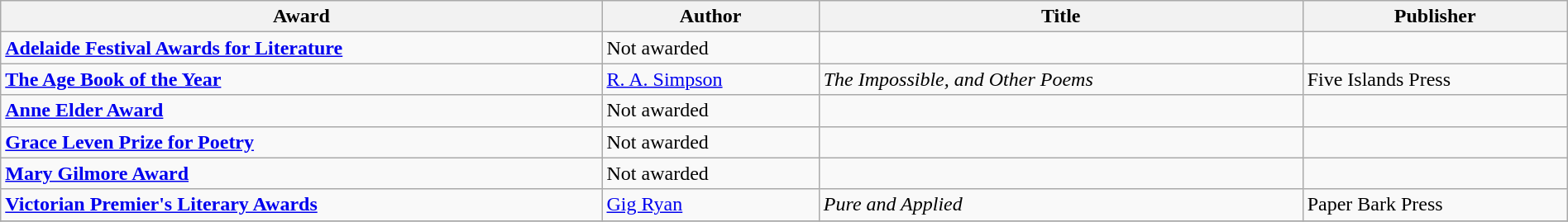<table class="wikitable" width=100%>
<tr>
<th>Award</th>
<th>Author</th>
<th>Title</th>
<th>Publisher</th>
</tr>
<tr>
<td><strong><a href='#'>Adelaide Festival Awards for Literature</a></strong></td>
<td>Not awarded</td>
<td></td>
<td></td>
</tr>
<tr>
<td><strong><a href='#'>The Age Book of the Year</a></strong></td>
<td><a href='#'>R. A. Simpson</a></td>
<td><em>The Impossible, and Other Poems</em></td>
<td>Five Islands Press</td>
</tr>
<tr>
<td><strong><a href='#'>Anne Elder Award</a></strong></td>
<td>Not awarded</td>
<td></td>
<td></td>
</tr>
<tr>
<td><strong><a href='#'>Grace Leven Prize for Poetry</a></strong></td>
<td>Not awarded</td>
<td></td>
<td></td>
</tr>
<tr>
<td><strong><a href='#'>Mary Gilmore Award</a></strong></td>
<td>Not awarded</td>
<td></td>
<td></td>
</tr>
<tr>
<td><strong><a href='#'>Victorian Premier's Literary Awards</a></strong></td>
<td><a href='#'>Gig Ryan</a></td>
<td><em>Pure and Applied</em></td>
<td>Paper Bark Press</td>
</tr>
<tr>
</tr>
</table>
